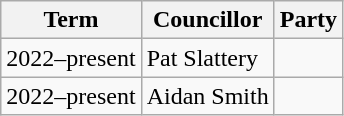<table class="wikitable">
<tr>
<th>Term</th>
<th>Councillor</th>
<th colspan=2>Party</th>
</tr>
<tr>
<td>2022–present</td>
<td>Pat Slattery</td>
<td></td>
</tr>
<tr>
<td>2022–present</td>
<td>Aidan Smith</td>
<td></td>
</tr>
</table>
